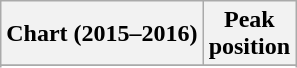<table class="wikitable sortable">
<tr>
<th>Chart (2015–2016)</th>
<th>Peak<br>position</th>
</tr>
<tr>
</tr>
<tr>
</tr>
<tr>
</tr>
<tr>
</tr>
</table>
